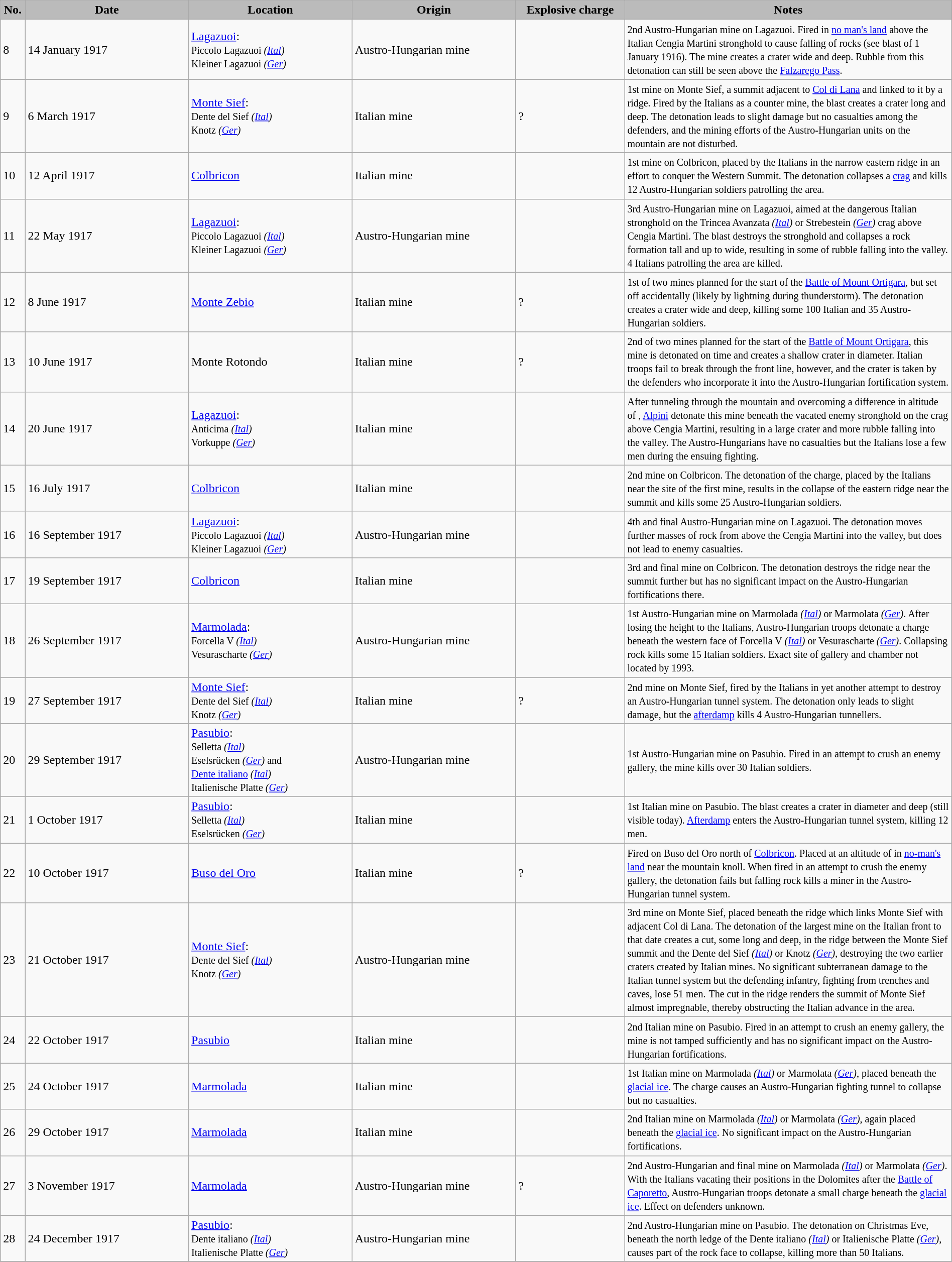<table class="wikitable sortable" style="width:100%;">
<tr>
<th style="background-color: #BBBBBB; width:1%; align=left">No.</th>
<th style="background-color: #BBBBBB; width:15%; align=left">Date</th>
<th style="background-color: #BBBBBB; width:15%; align=left">Location</th>
<th style="background-color: #BBBBBB; width:15%; align=left">Origin</th>
<th style="background-color: #BBBBBB; width:10%; align=left">Explosive charge</th>
<th style="background-color: #BBBBBB; width:30%; align=left">Notes</th>
</tr>
<tr>
<td>8</td>
<td align="left">14 January 1917</td>
<td align="left"><a href='#'>Lagazuoi</a>: <br> <small> Piccolo Lagazuoi <em>(<a href='#'>Ital</a>)</em> <br> Kleiner Lagazuoi <em>(<a href='#'>Ger</a>)</em></small></td>
<td align="left">Austro-Hungarian mine</td>
<td align="left"></td>
<td align="left"><small>2nd Austro-Hungarian mine on Lagazuoi. Fired in <a href='#'>no man's land</a> above the Italian Cengia Martini stronghold to cause falling of rocks (see blast of  1 January 1916). The mine creates a crater  wide and  deep. Rubble from this detonation can still be seen above the <a href='#'>Falzarego Pass</a>.</small></td>
</tr>
<tr>
<td>9</td>
<td align="left">6 March 1917</td>
<td align="left"><a href='#'>Monte Sief</a>: <br> <small> Dente del Sief <em>(<a href='#'>Ital</a>)</em> <br> Knotz <em>(<a href='#'>Ger</a>)</em></small></td>
<td align="left">Italian mine</td>
<td align="left">?</td>
<td align="left"><small> 1st mine on Monte Sief, a summit adjacent to <a href='#'>Col di Lana</a> and linked to it by a ridge. Fired by the Italians as a counter mine, the blast creates a crater  long and  deep. The detonation leads to slight damage but no casualties among the  defenders, and the mining efforts of the Austro-Hungarian units on the mountain are not disturbed.</small></td>
</tr>
<tr>
<td>10</td>
<td align="left">12 April 1917</td>
<td align="left"><a href='#'>Colbricon</a></td>
<td align="left">Italian mine</td>
<td align="left"></td>
<td align="left"><small> 1st mine on Colbricon, placed by the Italians in the narrow eastern ridge in an effort to conquer the Western Summit. The detonation collapses a <a href='#'>crag</a> and kills 12 Austro-Hungarian soldiers patrolling the area.</small></td>
</tr>
<tr>
<td>11</td>
<td align="left">22 May 1917</td>
<td align="left"><a href='#'>Lagazuoi</a>: <br> <small> Piccolo Lagazuoi <em>(<a href='#'>Ital</a>)</em> <br> Kleiner Lagazuoi <em>(<a href='#'>Ger</a>)</em></small></td>
<td align="left">Austro-Hungarian  mine</td>
<td align="left"></td>
<td align="left"><small> 3rd Austro-Hungarian mine on Lagazuoi, aimed at the dangerous Italian stronghold on the Trincea Avanzata <em>(<a href='#'>Ital</a>)</em> or Strebestein <em>(<a href='#'>Ger</a>)</em> crag above Cengia Martini. The blast destroys the stronghold and collapses a rock formation   tall and up to  wide, resulting in some  of rubble falling into the valley. 4 Italians patrolling the area are killed.</small></td>
</tr>
<tr>
<td>12</td>
<td align="left">8 June 1917</td>
<td align="left"><a href='#'>Monte Zebio</a></td>
<td align="left">Italian mine</td>
<td align="left">?</td>
<td align="left"><small>1st of two mines planned for the start of the <a href='#'>Battle of Mount Ortigara</a>, but set off accidentally (likely by lightning during thunderstorm). The detonation creates a crater  wide and  deep, killing some 100 Italian and 35 Austro-Hungarian soldiers.</small></td>
</tr>
<tr>
<td>13</td>
<td align="left">10 June 1917</td>
<td align="left">Monte Rotondo</td>
<td align="left">Italian mine</td>
<td align="left">?</td>
<td align="left"><small>2nd of two mines planned for the start of the <a href='#'>Battle of Mount Ortigara</a>, this mine is detonated on time and creates a shallow crater  in diameter. Italian troops fail to break through the front line, however, and the crater is taken by the defenders who incorporate it into the Austro-Hungarian fortification system.</small></td>
</tr>
<tr>
<td>14</td>
<td align="left">20 June 1917</td>
<td align="left"><a href='#'>Lagazuoi</a>: <br> <small> Anticima <em>(<a href='#'>Ital</a>)</em> <br> Vorkuppe <em>(<a href='#'>Ger</a>)</em></small></td>
<td align="left">Italian mine</td>
<td align="left"></td>
<td align="left"><small>After tunneling through the mountain and overcoming a difference in altitude of , <a href='#'>Alpini</a> detonate this mine beneath the vacated enemy stronghold on the crag above Cengia Martini, resulting in a large crater and more rubble falling into the valley. The Austro-Hungarians have no casualties but the Italians lose a few men during the ensuing fighting.</small></td>
</tr>
<tr>
<td>15</td>
<td align="left">16 July 1917</td>
<td align="left"><a href='#'>Colbricon</a></td>
<td align="left">Italian mine</td>
<td align="left"></td>
<td align="left"><small> 2nd mine on Colbricon. The detonation of the charge, placed by the Italians  near the site of the first mine, results in the collapse of the eastern ridge near the summit and kills some 25 Austro-Hungarian soldiers.</small></td>
</tr>
<tr>
<td>16</td>
<td align="left">16 September 1917</td>
<td align="left"><a href='#'>Lagazuoi</a>: <br> <small> Piccolo Lagazuoi <em>(<a href='#'>Ital</a>)</em> <br> Kleiner Lagazuoi <em>(<a href='#'>Ger</a>)</em></small></td>
<td align="left">Austro-Hungarian  mine</td>
<td align="left"></td>
<td align="left"><small>4th and final Austro-Hungarian mine on Lagazuoi. The detonation moves further masses of rock from above the Cengia Martini into the valley, but does not lead to enemy casualties.</small></td>
</tr>
<tr>
<td>17</td>
<td align="left">19 September 1917</td>
<td align="left"><a href='#'>Colbricon</a></td>
<td align="left">Italian mine</td>
<td align="left"></td>
<td align="left"><small>3rd and final mine on Colbricon. The detonation destroys the ridge near the summit further but has no significant impact on the Austro-Hungarian fortifications there.</small></td>
</tr>
<tr>
<td>18</td>
<td align="left">26 September 1917</td>
<td align="left"><a href='#'>Marmolada</a>: <br> <small> Forcella V <em>(<a href='#'>Ital</a>)</em> <br> Vesurascharte <em>(<a href='#'>Ger</a>)</em></small></td>
<td align="left">Austro-Hungarian mine</td>
<td align="left"></td>
<td align="left"><small>1st Austro-Hungarian mine on Marmolada <em>(<a href='#'>Ital</a>)</em> or Marmolata <em>(<a href='#'>Ger</a>)</em>. After losing the height to the Italians, Austro-Hungarian troops detonate a charge beneath the western face of Forcella V <em>(<a href='#'>Ital</a>)</em> or  Vesurascharte <em>(<a href='#'>Ger</a>)</em>. Collapsing rock kills some 15 Italian soldiers. Exact site of gallery and chamber not located by 1993.</small></td>
</tr>
<tr>
<td>19</td>
<td align="left">27 September 1917</td>
<td align="left"><a href='#'>Monte Sief</a>: <br> <small> Dente del Sief <em>(<a href='#'>Ital</a>)</em> <br> Knotz <em>(<a href='#'>Ger</a>)</em></small></td>
<td align="left">Italian mine</td>
<td align="left">?</td>
<td align="left"><small>2nd mine on Monte Sief, fired by the Italians in yet another attempt to destroy an Austro-Hungarian tunnel system. The detonation only leads to slight damage, but the <a href='#'>afterdamp</a> kills 4 Austro-Hungarian tunnellers.</small></td>
</tr>
<tr>
<td>20</td>
<td align="left">29 September 1917</td>
<td align="left"><a href='#'>Pasubio</a>: <br> <small> Selletta<em> (<a href='#'>Ital</a>)</em> <br> Eselsrücken <em>(<a href='#'>Ger</a>)</em> and <br> <a href='#'>Dente italiano</a> <em>(<a href='#'>Ital</a>)</em> <br> Italienische Platte <em>(<a href='#'>Ger</a>)</em></small></td>
<td align="left">Austro-Hungarian  mine</td>
<td align="left"></td>
<td align="left"><small>1st Austro-Hungarian mine on Pasubio. Fired in an attempt to crush an enemy gallery, the mine kills over 30 Italian soldiers.</small></td>
</tr>
<tr>
<td>21</td>
<td align="left">1 October 1917</td>
<td align="left"><a href='#'>Pasubio</a>: <br> <small> Selletta<em> (<a href='#'>Ital</a>)</em> <br> Eselsrücken <em>(<a href='#'>Ger</a>)</em> </small></td>
<td align="left">Italian mine</td>
<td align="left"></td>
<td align="left"><small>1st Italian mine on Pasubio. The blast creates a crater  in diameter and  deep (still visible today). <a href='#'>Afterdamp</a> enters the Austro-Hungarian tunnel system, killing 12 men.</small></td>
</tr>
<tr>
<td>22</td>
<td align="left">10 October 1917</td>
<td align="left"><a href='#'>Buso del Oro</a></td>
<td align="left">Italian mine</td>
<td align="left">?</td>
<td align="left"><small> Fired on Buso del Oro north of <a href='#'>Colbricon</a>. Placed at an altitude of  in <a href='#'>no-man's land</a> near the mountain knoll. When fired in an attempt to crush the enemy gallery, the detonation fails but falling rock kills a miner in the Austro-Hungarian tunnel system.</small></td>
</tr>
<tr>
<td>23</td>
<td align="left">21 October 1917</td>
<td align="left"><a href='#'>Monte Sief</a>: <br> <small> Dente del Sief <em>(<a href='#'>Ital</a>)</em> <br> Knotz <em>(<a href='#'>Ger</a>)</em></small></td>
<td align="left">Austro-Hungarian mine</td>
<td align="left"></td>
<td align="left"><small>3rd mine on Monte Sief, placed beneath the ridge which links Monte Sief with adjacent Col di Lana. The detonation of the largest mine on the Italian front to that date creates a cut, some  long and  deep, in the ridge between the Monte Sief summit and the Dente del Sief <em>(<a href='#'>Ital</a>)</em> or Knotz <em>(<a href='#'>Ger</a>)</em>, destroying the two earlier craters created by Italian mines. No significant subterranean damage to the Italian tunnel system but the defending infantry, fighting from trenches and caves, lose 51 men.</small> <small>The cut in the ridge renders the summit of Monte Sief almost impregnable,</small><small> thereby obstructing the Italian advance in the area.</small></td>
</tr>
<tr>
<td>24</td>
<td align="left">22 October 1917</td>
<td align="left"><a href='#'>Pasubio</a></td>
<td align="left">Italian mine</td>
<td align="left"></td>
<td align="left"><small>2nd Italian mine on Pasubio. Fired in an attempt to crush an enemy gallery, the mine is not tamped sufficiently and has no significant impact on the Austro-Hungarian fortifications.</small></td>
</tr>
<tr>
<td>25</td>
<td align="left">24 October 1917</td>
<td align="left"><a href='#'>Marmolada</a></td>
<td align="left">Italian mine</td>
<td align="left"></td>
<td align="left"><small>1st Italian mine on Marmolada <em>(<a href='#'>Ital</a>)</em> or Marmolata <em>(<a href='#'>Ger</a>)</em>, placed beneath the <a href='#'>glacial ice</a>. The charge causes an Austro-Hungarian fighting tunnel to collapse but no casualties.</small></td>
</tr>
<tr>
<td>26</td>
<td align="left">29 October 1917</td>
<td align="left"><a href='#'>Marmolada</a></td>
<td align="left">Italian mine</td>
<td align="left"></td>
<td align="left"><small>2nd Italian mine on Marmolada <em>(<a href='#'>Ital</a>)</em> or Marmolata <em>(<a href='#'>Ger</a>)</em>, again placed beneath the <a href='#'>glacial ice</a>. No significant impact on the Austro-Hungarian fortifications.</small></td>
</tr>
<tr>
<td>27</td>
<td align="left">3 November 1917</td>
<td align="left"><a href='#'>Marmolada</a></td>
<td align="left">Austro-Hungarian mine</td>
<td align="left">?</td>
<td align="left"><small>2nd Austro-Hungarian and final mine on Marmolada <em>(<a href='#'>Ital</a>)</em> or Marmolata <em>(<a href='#'>Ger</a>)</em>. With the Italians vacating their positions in the Dolomites after the <a href='#'>Battle of Caporetto</a>, Austro-Hungarian troops detonate a small charge beneath the <a href='#'>glacial ice</a>. Effect on defenders unknown.</small></td>
</tr>
<tr>
<td>28</td>
<td align="left">24 December 1917</td>
<td align="left"><a href='#'>Pasubio</a>: <small><br> Dente italiano <em>(<a href='#'>Ital</a>)</em> <br> Italienische Platte <em>(<a href='#'>Ger</a>)</em></small></td>
<td align="left">Austro-Hungarian  mine</td>
<td align="left"></td>
<td align="left"><small>2nd Austro-Hungarian mine on Pasubio. The detonation on Christmas Eve, beneath the north ledge of the Dente italiano <em>(<a href='#'>Ital</a>)</em> or Italienische Platte <em>(<a href='#'>Ger</a>)</em>, causes part of the rock face to collapse, killing more than 50 Italians.</small></td>
</tr>
<tr>
</tr>
</table>
